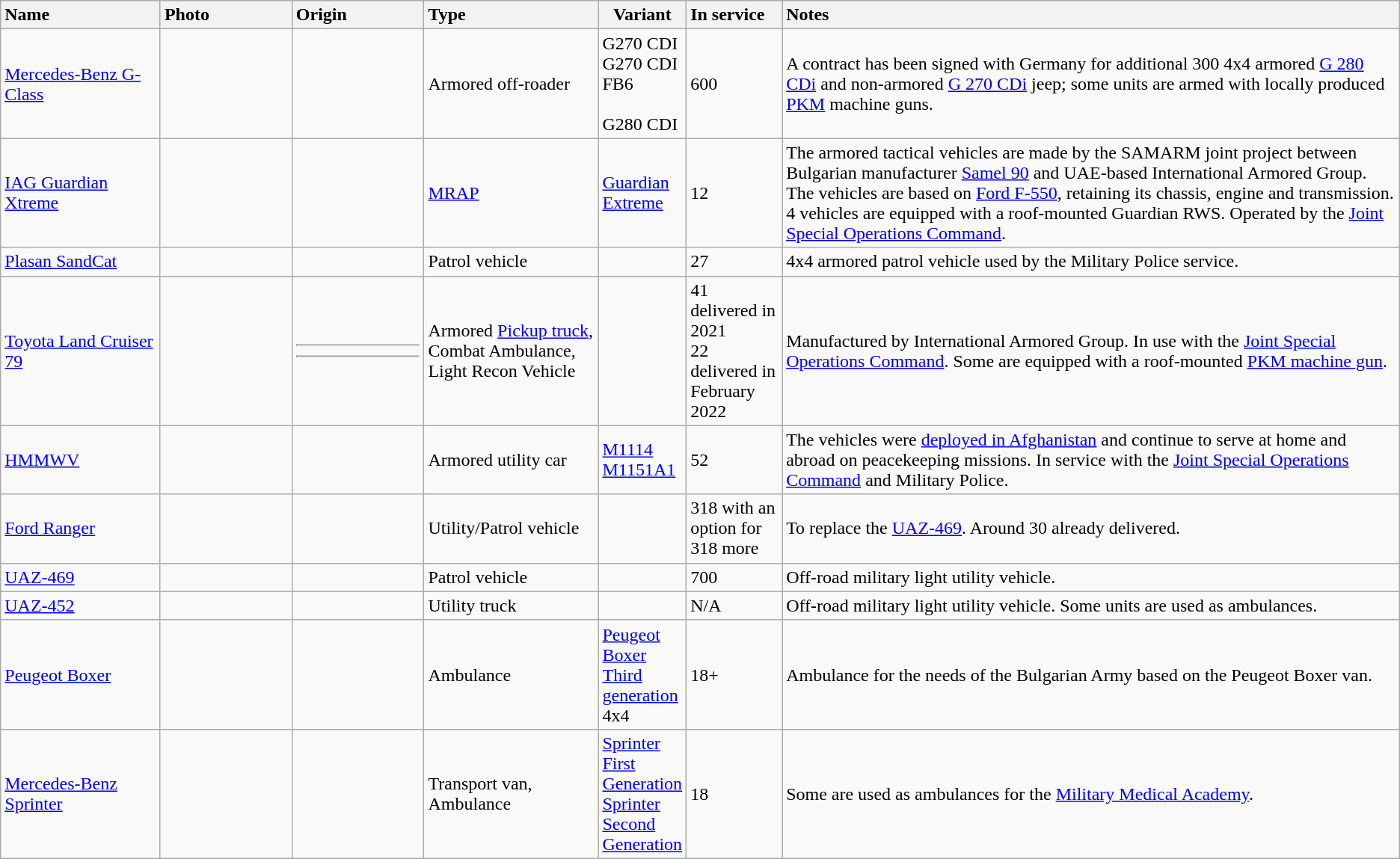<table class="wikitable sortable">
<tr>
<th style="text-align: left; width:12%;">Name</th>
<th style="text-align: left; width:10%;">Photo</th>
<th style="text-align: left; width:10%;">Origin</th>
<th style="text-align: left; width:13%;">Type</th>
<th>Variant</th>
<th style="text-align: left; width:7%;">In service</th>
<th style="text-align: left; width:50%;">Notes</th>
</tr>
<tr>
<td><a href='#'>Mercedes-Benz G-Class</a></td>
<td></td>
<td><br></td>
<td>Armored off-roader</td>
<td>G270 CDI<br>G270 CDI FB6<br><br>G280 CDI</td>
<td>600</td>
<td>A contract has been signed with Germany for additional 300 4x4 armored <a href='#'>G 280 CDi</a> and non-armored <a href='#'>G 270 CDi</a> jeep; some units are armed with locally produced <a href='#'>PKM</a> machine guns.</td>
</tr>
<tr>
<td><a href='#'>IAG Guardian Xtreme</a></td>
<td></td>
<td><br></td>
<td><a href='#'>MRAP</a></td>
<td><a href='#'>Guardian Extreme</a></td>
<td>12 </td>
<td>The armored tactical vehicles are made by the SAMARM joint project between Bulgarian manufacturer <a href='#'>Samel 90</a> and UAE-based International Armored Group. The vehicles are based on <a href='#'>Ford F-550</a>, retaining its chassis, engine and transmission. 4 vehicles are equipped with a roof-mounted Guardian RWS. Operated by the <a href='#'>Joint Special Operations Command</a>.</td>
</tr>
<tr>
<td><a href='#'>Plasan SandCat</a></td>
<td></td>
<td></td>
<td>Patrol vehicle</td>
<td></td>
<td>27</td>
<td>4x4 armored patrol vehicle used by the Military Police service.</td>
</tr>
<tr>
<td><a href='#'>Toyota Land Cruiser 79</a></td>
<td></td>
<td><hr><hr></td>
<td>Armored <a href='#'>Pickup truck</a>, Combat Ambulance, Light Recon Vehicle</td>
<td></td>
<td>41 delivered in 2021<br>22 delivered in February 2022</td>
<td>Manufactured by International Armored Group. In use with the <a href='#'>Joint Special Operations Command</a>. Some are equipped with a roof-mounted <a href='#'>PKM machine gun</a>.</td>
</tr>
<tr>
<td><a href='#'>HMMWV</a></td>
<td></td>
<td></td>
<td>Armored utility car</td>
<td><a href='#'>M1114</a><br><a href='#'>M1151A1</a></td>
<td>52</td>
<td>The vehicles were <a href='#'>deployed in Afghanistan</a> and continue to serve at home and abroad on peacekeeping missions. In service with the <a href='#'>Joint Special Operations Command</a> and Military Police.</td>
</tr>
<tr>
<td><a href='#'>Ford Ranger</a></td>
<td></td>
<td></td>
<td>Utility/Patrol vehicle</td>
<td></td>
<td>318 with an option for 318 more</td>
<td>To replace the <a href='#'>UAZ-469</a>. Around 30 already delivered.</td>
</tr>
<tr>
<td><a href='#'>UAZ-469</a></td>
<td></td>
<td></td>
<td>Patrol vehicle</td>
<td></td>
<td>700</td>
<td>Off-road military light utility vehicle.</td>
</tr>
<tr>
<td><a href='#'>UAZ-452</a></td>
<td></td>
<td></td>
<td>Utility truck</td>
<td></td>
<td>N/A</td>
<td>Off-road military light utility vehicle. Some units are used as ambulances.</td>
</tr>
<tr>
<td><a href='#'>Peugeot Boxer</a></td>
<td></td>
<td></td>
<td>Ambulance</td>
<td><a href='#'>Peugeot Boxer Third generation</a> 4x4</td>
<td>18+</td>
<td>Ambulance for the needs of the Bulgarian Army based on the Peugeot Boxer van.</td>
</tr>
<tr>
<td><a href='#'>Mercedes-Benz Sprinter</a></td>
<td></td>
<td></td>
<td>Transport van, Ambulance</td>
<td><a href='#'>Sprinter First Generation</a><br><a href='#'>Sprinter Second Generation</a></td>
<td>18</td>
<td>Some are used as ambulances for the <a href='#'>Military Medical Academy</a>.</td>
</tr>
</table>
